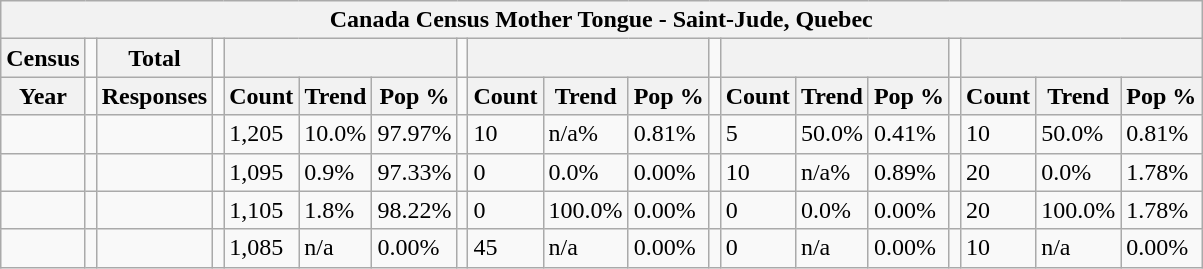<table class="wikitable">
<tr>
<th colspan="19">Canada Census Mother Tongue - Saint-Jude, Quebec</th>
</tr>
<tr>
<th>Census</th>
<td></td>
<th>Total</th>
<td colspan="1"></td>
<th colspan="3"></th>
<td colspan="1"></td>
<th colspan="3"></th>
<td colspan="1"></td>
<th colspan="3"></th>
<td colspan="1"></td>
<th colspan="3"></th>
</tr>
<tr>
<th>Year</th>
<td></td>
<th>Responses</th>
<td></td>
<th>Count</th>
<th>Trend</th>
<th>Pop %</th>
<td></td>
<th>Count</th>
<th>Trend</th>
<th>Pop %</th>
<td></td>
<th>Count</th>
<th>Trend</th>
<th>Pop %</th>
<td></td>
<th>Count</th>
<th>Trend</th>
<th>Pop %</th>
</tr>
<tr>
<td></td>
<td></td>
<td></td>
<td></td>
<td>1,205</td>
<td> 10.0%</td>
<td>97.97%</td>
<td></td>
<td>10</td>
<td> n/a%</td>
<td>0.81%</td>
<td></td>
<td>5</td>
<td> 50.0%</td>
<td>0.41%</td>
<td></td>
<td>10</td>
<td> 50.0%</td>
<td>0.81%</td>
</tr>
<tr>
<td></td>
<td></td>
<td></td>
<td></td>
<td>1,095</td>
<td> 0.9%</td>
<td>97.33%</td>
<td></td>
<td>0</td>
<td> 0.0%</td>
<td>0.00%</td>
<td></td>
<td>10</td>
<td> n/a%</td>
<td>0.89%</td>
<td></td>
<td>20</td>
<td> 0.0%</td>
<td>1.78%</td>
</tr>
<tr>
<td></td>
<td></td>
<td></td>
<td></td>
<td>1,105</td>
<td> 1.8%</td>
<td>98.22%</td>
<td></td>
<td>0</td>
<td> 100.0%</td>
<td>0.00%</td>
<td></td>
<td>0</td>
<td> 0.0%</td>
<td>0.00%</td>
<td></td>
<td>20</td>
<td> 100.0%</td>
<td>1.78%</td>
</tr>
<tr>
<td></td>
<td></td>
<td></td>
<td></td>
<td>1,085</td>
<td>n/a</td>
<td>0.00%</td>
<td></td>
<td>45</td>
<td>n/a</td>
<td>0.00%</td>
<td></td>
<td>0</td>
<td>n/a</td>
<td>0.00%</td>
<td></td>
<td>10</td>
<td>n/a</td>
<td>0.00%</td>
</tr>
</table>
